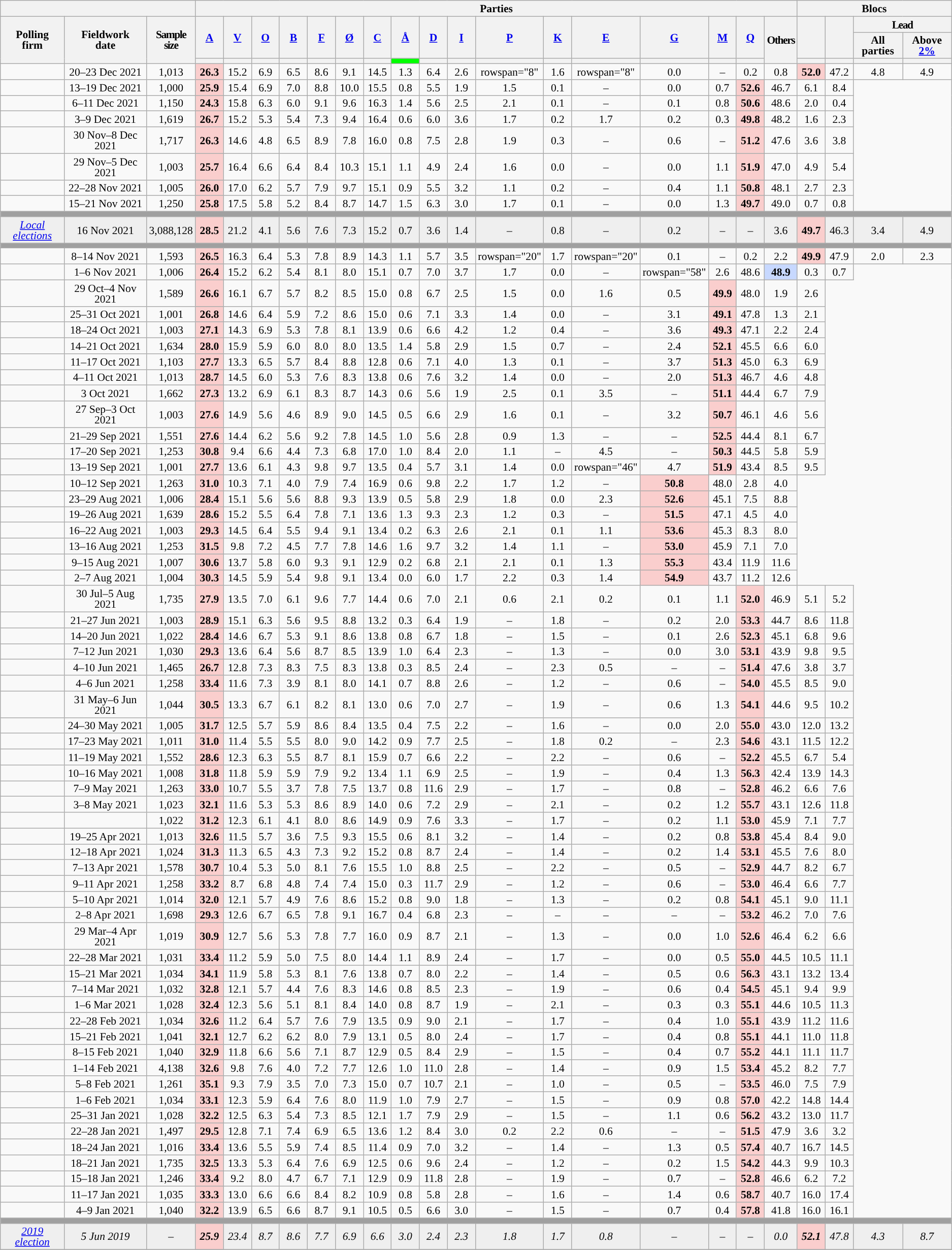<table class="wikitable sortable mw-datatable" style="text-align:center;font-size:90%;line-height:14px;">
<tr>
<th colspan="3"></th>
<th colspan="17">Parties</th>
<th colspan="4">Blocs</th>
</tr>
<tr>
<th rowspan="3">Polling<br>firm</th>
<th rowspan="3">Fieldwork<br>date</th>
<th rowspan="3" class="unsortable" style="letter-spacing:-1px;">Sample<br>size</th>
<th rowspan="2" class="unsortable" style="width:30px;"><a href='#'>A</a></th>
<th rowspan="2" class="unsortable" style="width:30px;"><a href='#'>V</a></th>
<th rowspan="2" class="unsortable" style="width:30px;"><a href='#'>O</a></th>
<th rowspan="2" class="unsortable" style="width:30px;"><a href='#'>B</a></th>
<th rowspan="2" class="unsortable" style="width:30px;"><a href='#'>F</a></th>
<th rowspan="2" class="unsortable" style="width:30px;"><a href='#'>Ø</a></th>
<th rowspan="2" class="unsortable" style="width:30px;"><a href='#'>C</a></th>
<th rowspan="2" class="unsortable" style="width:30px;"><a href='#'>Å</a></th>
<th rowspan="2" class="unsortable" style="width:30px;"><a href='#'>D</a></th>
<th rowspan="2" class="unsortable" style="width:30px;"><a href='#'>I</a></th>
<th rowspan="2" class="unsortable" style="width:30px;"><a href='#'>P</a></th>
<th rowspan="2" class="unsortable" style="width:30px;"><a href='#'>K</a></th>
<th rowspan="2" class="unsortable" style="width:30px;"><a href='#'>E</a></th>
<th rowspan="2" class="unsortable" style="width:30px;"><a href='#'>G</a></th>
<th rowspan="2" class="unsortable" style="width:30px;"><a href='#'>M</a></th>
<th rowspan="2" class="unsortable" style="width:30px;"><a href='#'>Q</a></th>
<th rowspan="3" class="unsortable" style="width:30px;letter-spacing:-1px;" ">Others</th>
<th rowspan="2" class="unsortable" style="width:30px;"></th>
<th rowspan="2" class="unsortable" style="width:30px;"></th>
<th colspan="2" style="width:25px;letter-spacing:-1px;" ">Lead</th>
</tr>
<tr>
<th>All parties</th>
<th>Above <a href='#'>2%</a></th>
</tr>
<tr>
<th data-sort-type="number" style="background:"></th>
<th data-sort-type="number" style="background:"></th>
<th data-sort-type="number" style="background:"></th>
<th data-sort-type="number" style="background:"></th>
<th data-sort-type="number" style="background:"></th>
<th data-sort-type="number" style="background:"></th>
<th data-sort-type="number" style="background:"></th>
<th data-sort-type="number" style="background:#00FF00;"></th>
<th data-sort-type="number" style="background:"></th>
<th data-sort-type="number" style="background:"></th>
<th data-sort-type="number" style="background:"></th>
<th data-sort-type="number" style="background:"></th>
<th data-sort-type="number" style="background:"></th>
<th data-sort-type="number" style="background:"></th>
<th data-sort-type="number" style="background:"></th>
<th data-sort-type="number" style="background:"></th>
<th data-sort-type="number" style="background:"></th>
<th data-sort-type="number" style="background:"></th>
<th></th>
<th></th>
</tr>
<tr>
<td></td>
<td>20–23 Dec 2021</td>
<td>1,013</td>
<td style="background:#FACECD;"><strong>26.3</strong></td>
<td>15.2</td>
<td>6.9</td>
<td>6.5</td>
<td>8.6</td>
<td>9.1</td>
<td>14.5</td>
<td>1.3</td>
<td>6.4</td>
<td>2.6</td>
<td>rowspan="8" </td>
<td>1.6</td>
<td>rowspan="8" </td>
<td>0.0</td>
<td>–</td>
<td>0.2</td>
<td>0.8</td>
<td style="background:#FACECD;"><strong>52.0</strong></td>
<td>47.2</td>
<td style="background:">4.8</td>
<td style="background:">4.9</td>
</tr>
<tr>
<td></td>
<td>13–19 Dec 2021</td>
<td>1,000</td>
<td style="background:#FACECD;"><strong>25.9</strong></td>
<td>15.4</td>
<td>6.9</td>
<td>7.0</td>
<td>8.8</td>
<td>10.0</td>
<td>15.5</td>
<td>0.8</td>
<td>5.5</td>
<td>1.9</td>
<td>1.5</td>
<td>0.1</td>
<td>–</td>
<td>0.0</td>
<td>0.7</td>
<td style="background:#FACECD;"><strong>52.6</strong></td>
<td>46.7</td>
<td style="background:">6.1</td>
<td style="background:">8.4</td>
</tr>
<tr>
<td></td>
<td>6–11 Dec 2021</td>
<td>1,150</td>
<td style="background:#FACECD;"><strong>24.3</strong></td>
<td>15.8</td>
<td>6.3</td>
<td>6.0</td>
<td>9.1</td>
<td>9.6</td>
<td>16.3</td>
<td>1.4</td>
<td>5.6</td>
<td>2.5</td>
<td>2.1</td>
<td>0.1</td>
<td>–</td>
<td>0.1</td>
<td>0.8</td>
<td style="background:#FACECD;"><strong>50.6</strong></td>
<td>48.6</td>
<td style="background:">2.0</td>
<td style="background:">0.4</td>
</tr>
<tr>
<td></td>
<td>3–9 Dec 2021</td>
<td>1,619</td>
<td style="background:#FACECD;"><strong>26.7</strong></td>
<td>15.2</td>
<td>5.3</td>
<td>5.4</td>
<td>7.3</td>
<td>9.4</td>
<td>16.4</td>
<td>0.6</td>
<td>6.0</td>
<td>3.6</td>
<td>1.7</td>
<td>0.2</td>
<td>1.7</td>
<td>0.2</td>
<td>0.3</td>
<td style="background:#FACECD;"><strong>49.8</strong></td>
<td>48.2</td>
<td style="background:">1.6</td>
<td style="background:">2.3</td>
</tr>
<tr>
<td></td>
<td>30 Nov–8 Dec 2021</td>
<td>1,717</td>
<td style="background:#FACECD;"><strong>26.3</strong></td>
<td>14.6</td>
<td>4.8</td>
<td>6.5</td>
<td>8.9</td>
<td>7.8</td>
<td>16.0</td>
<td>0.8</td>
<td>7.5</td>
<td>2.8</td>
<td>1.9</td>
<td>0.3</td>
<td>–</td>
<td>0.6</td>
<td>–</td>
<td style="background:#FACECD;"><strong>51.2</strong></td>
<td>47.6</td>
<td style="background:">3.6</td>
<td style="background:">3.8</td>
</tr>
<tr>
<td></td>
<td>29 Nov–5 Dec 2021</td>
<td>1,003</td>
<td style="background:#FACECD;"><strong>25.7</strong></td>
<td>16.4</td>
<td>6.6</td>
<td>6.4</td>
<td>8.4</td>
<td>10.3</td>
<td>15.1</td>
<td>1.1</td>
<td>4.9</td>
<td>2.4</td>
<td>1.6</td>
<td>0.0</td>
<td>–</td>
<td>0.0</td>
<td>1.1</td>
<td style="background:#FACECD;"><strong>51.9</strong></td>
<td>47.0</td>
<td style="background:">4.9</td>
<td style="background:">5.4</td>
</tr>
<tr>
<td></td>
<td>22–28 Nov 2021</td>
<td>1,005</td>
<td style="background:#FACECD;"><strong>26.0</strong></td>
<td>17.0</td>
<td>6.2</td>
<td>5.7</td>
<td>7.9</td>
<td>9.7</td>
<td>15.1</td>
<td>0.9</td>
<td>5.5</td>
<td>3.2</td>
<td>1.1</td>
<td>0.2</td>
<td>–</td>
<td>0.4</td>
<td>1.1</td>
<td style="background:#FACECD;"><strong>50.8</strong></td>
<td>48.1</td>
<td style="background:">2.7</td>
<td style="background:">2.3</td>
</tr>
<tr>
<td></td>
<td>15–21 Nov 2021</td>
<td>1,250</td>
<td style="background:#FACECD;"><strong>25.8</strong></td>
<td>17.5</td>
<td>5.8</td>
<td>5.2</td>
<td>8.4</td>
<td>8.7</td>
<td>14.7</td>
<td>1.5</td>
<td>6.3</td>
<td>3.0</td>
<td>1.7</td>
<td>0.1</td>
<td>–</td>
<td>0.0</td>
<td>1.3</td>
<td style="background:#FACECD;"><strong>49.7</strong></td>
<td>49.0</td>
<td style="background:">0.7</td>
<td style="background:">0.8</td>
</tr>
<tr>
<td colspan="24" style="background:#A0A0A0"></td>
</tr>
<tr style="background:#EFEFEF;">
<td><em><a href='#'>Local elections</a></em></td>
<td>16 Nov 2021</td>
<td>3,088,128</td>
<td style="background:#FACECD;"><strong>28.5</strong></td>
<td>21.2</td>
<td>4.1</td>
<td>5.6</td>
<td>7.6</td>
<td>7.3</td>
<td>15.2</td>
<td>0.7</td>
<td>3.6</td>
<td>1.4</td>
<td>–</td>
<td>0.8</td>
<td>–</td>
<td>0.2</td>
<td>–</td>
<td>–</td>
<td>3.6</td>
<td style="background:#FACECD;"><strong>49.7</strong></td>
<td>46.3</td>
<td style="background:">3.4</td>
<td style="background:">4.9</td>
</tr>
<tr>
<td colspan="24" style="background:#A0A0A0"></td>
</tr>
<tr>
<td></td>
<td>8–14 Nov 2021</td>
<td>1,593</td>
<td style="background:#FACECD;"><strong>26.5</strong></td>
<td>16.3</td>
<td>6.4</td>
<td>5.3</td>
<td>7.8</td>
<td>8.9</td>
<td>14.3</td>
<td>1.1</td>
<td>5.7</td>
<td>3.5</td>
<td>rowspan="20" </td>
<td>1.7</td>
<td>rowspan="20" </td>
<td>0.1</td>
<td>–</td>
<td>0.2</td>
<td>2.2</td>
<td style="background:#FACECD;"><strong>49.9</strong></td>
<td>47.9</td>
<td style="background:">2.0</td>
<td style="background:">2.3</td>
</tr>
<tr>
<td></td>
<td>1–6 Nov 2021</td>
<td>1,006</td>
<td style="background:#FACECD;"><strong>26.4</strong></td>
<td>15.2</td>
<td>6.2</td>
<td>5.4</td>
<td>8.1</td>
<td>8.0</td>
<td>15.1</td>
<td>0.7</td>
<td>7.0</td>
<td>3.7</td>
<td>1.7</td>
<td>0.0</td>
<td>–</td>
<td>rowspan="58" </td>
<td>2.6</td>
<td>48.6</td>
<td style="background:#C7D8FF;"><strong>48.9</strong></td>
<td style="background:">0.3</td>
<td style="background:">0.7</td>
</tr>
<tr>
<td></td>
<td>29 Oct–4 Nov 2021</td>
<td>1,589</td>
<td style="background:#FACECD;"><strong>26.6</strong></td>
<td>16.1</td>
<td>6.7</td>
<td>5.7</td>
<td>8.2</td>
<td>8.5</td>
<td>15.0</td>
<td>0.8</td>
<td>6.7</td>
<td>2.5</td>
<td>1.5</td>
<td>0.0</td>
<td>1.6</td>
<td>0.5</td>
<td style="background:#FACECD;"><strong>49.9</strong></td>
<td>48.0</td>
<td style="background:">1.9</td>
<td style="background:">2.6</td>
</tr>
<tr>
<td></td>
<td>25–31 Oct 2021</td>
<td>1,001</td>
<td style="background:#FACECD;"><strong>26.8</strong></td>
<td>14.6</td>
<td>6.4</td>
<td>5.9</td>
<td>7.2</td>
<td>8.6</td>
<td>15.0</td>
<td>0.6</td>
<td>7.1</td>
<td>3.3</td>
<td>1.4</td>
<td>0.0</td>
<td>–</td>
<td>3.1</td>
<td style="background:#FACECD;"><strong>49.1</strong></td>
<td>47.8</td>
<td style="background:">1.3</td>
<td style="background:">2.1</td>
</tr>
<tr>
<td></td>
<td>18–24 Oct 2021</td>
<td>1,003</td>
<td style="background:#FACECD;"><strong>27.1</strong></td>
<td>14.3</td>
<td>6.9</td>
<td>5.3</td>
<td>7.8</td>
<td>8.1</td>
<td>13.9</td>
<td>0.6</td>
<td>6.6</td>
<td>4.2</td>
<td>1.2</td>
<td>0.4</td>
<td>–</td>
<td>3.6</td>
<td style="background:#FACECD;"><strong>49.3</strong></td>
<td>47.1</td>
<td style="background:">2.2</td>
<td style="background:">2.4</td>
</tr>
<tr>
<td></td>
<td>14–21 Oct 2021</td>
<td>1,634</td>
<td style="background:#FACECD;"><strong>28.0</strong></td>
<td>15.9</td>
<td>5.9</td>
<td>6.0</td>
<td>8.0</td>
<td>8.0</td>
<td>13.5</td>
<td>1.4</td>
<td>5.8</td>
<td>2.9</td>
<td>1.5</td>
<td>0.7</td>
<td>–</td>
<td>2.4</td>
<td style="background:#FACECD;"><strong>52.1</strong></td>
<td>45.5</td>
<td style="background:">6.6</td>
<td style="background:">6.0</td>
</tr>
<tr>
<td></td>
<td>11–17 Oct 2021</td>
<td>1,103</td>
<td style="background:#FACECD;"><strong>27.7</strong></td>
<td>13.3</td>
<td>6.5</td>
<td>5.7</td>
<td>8.4</td>
<td>8.8</td>
<td>12.8</td>
<td>0.6</td>
<td>7.1</td>
<td>4.0</td>
<td>1.3</td>
<td>0.1</td>
<td>–</td>
<td>3.7</td>
<td style="background:#FACECD;"><strong>51.3</strong></td>
<td>45.0</td>
<td style="background:">6.3</td>
<td style="background:">6.9</td>
</tr>
<tr>
<td></td>
<td>4–11 Oct 2021</td>
<td>1,013</td>
<td style="background:#FACECD;"><strong>28.7</strong></td>
<td>14.5</td>
<td>6.0</td>
<td>5.3</td>
<td>7.6</td>
<td>8.3</td>
<td>13.8</td>
<td>0.6</td>
<td>7.6</td>
<td>3.2</td>
<td>1.4</td>
<td>0.0</td>
<td>–</td>
<td>2.0</td>
<td style="background:#FACECD;"><strong>51.3</strong></td>
<td>46.7</td>
<td style="background:">4.6</td>
<td style="background:">4.8</td>
</tr>
<tr>
<td></td>
<td>3 Oct 2021</td>
<td>1,662</td>
<td style="background:#FACECD;"><strong>27.3</strong></td>
<td>13.2</td>
<td>6.9</td>
<td>6.1</td>
<td>8.3</td>
<td>8.7</td>
<td>14.3</td>
<td>0.6</td>
<td>5.6</td>
<td>1.9</td>
<td>2.5</td>
<td>0.1</td>
<td>3.5</td>
<td>–</td>
<td style="background:#FACECD;"><strong>51.1</strong></td>
<td>44.4</td>
<td style="background:">6.7</td>
<td style="background:">7.9</td>
</tr>
<tr>
<td></td>
<td>27 Sep–3 Oct 2021</td>
<td>1,003</td>
<td style="background:#FACECD;"><strong>27.6</strong></td>
<td>14.9</td>
<td>5.6</td>
<td>4.6</td>
<td>8.9</td>
<td>9.0</td>
<td>14.5</td>
<td>0.5</td>
<td>6.6</td>
<td>2.9</td>
<td>1.6</td>
<td>0.1</td>
<td>–</td>
<td>3.2</td>
<td style="background:#FACECD;"><strong>50.7</strong></td>
<td>46.1</td>
<td style="background:">4.6</td>
<td style="background:">5.6</td>
</tr>
<tr>
<td></td>
<td>21–29 Sep 2021</td>
<td>1,551</td>
<td style="background:#FACECD;"><strong>27.6</strong></td>
<td>14.4</td>
<td>6.2</td>
<td>5.6</td>
<td>9.2</td>
<td>7.8</td>
<td>14.5</td>
<td>1.0</td>
<td>5.6</td>
<td>2.8</td>
<td>0.9</td>
<td>1.3</td>
<td>–</td>
<td>–</td>
<td style="background:#FACECD;"><strong>52.5</strong></td>
<td>44.4</td>
<td style="background:">8.1</td>
<td style="background:">6.7</td>
</tr>
<tr>
<td></td>
<td>17–20 Sep 2021</td>
<td>1,253</td>
<td style="background:#FACECD;"><strong>30.8</strong></td>
<td>9.4</td>
<td>6.6</td>
<td>4.4</td>
<td>7.3</td>
<td>6.8</td>
<td>17.0</td>
<td>1.0</td>
<td>8.4</td>
<td>2.0</td>
<td>1.1</td>
<td>–</td>
<td>4.5</td>
<td>–</td>
<td style="background:#FACECD;"><strong>50.3</strong></td>
<td>44.5</td>
<td style="background:">5.8</td>
<td style="background:">5.9</td>
</tr>
<tr>
<td></td>
<td>13–19 Sep 2021</td>
<td>1,001</td>
<td style="background:#FACECD;"><strong>27.7</strong></td>
<td>13.6</td>
<td>6.1</td>
<td>4.3</td>
<td>9.8</td>
<td>9.7</td>
<td>13.5</td>
<td>0.4</td>
<td>5.7</td>
<td>3.1</td>
<td>1.4</td>
<td>0.0</td>
<td>rowspan="46" </td>
<td>4.7</td>
<td style="background:#FACECD;"><strong>51.9</strong></td>
<td>43.4</td>
<td style="background:">8.5</td>
<td style="background:">9.5</td>
</tr>
<tr>
<td></td>
<td>10–12 Sep 2021</td>
<td>1,263</td>
<td style="background:#FACECD;"><strong>31.0</strong></td>
<td>10.3</td>
<td>7.1</td>
<td>4.0</td>
<td>7.9</td>
<td>7.4</td>
<td>16.9</td>
<td>0.6</td>
<td>9.8</td>
<td>2.2</td>
<td>1.7</td>
<td>1.2</td>
<td>–</td>
<td style="background:#FACECD;"><strong>50.8</strong></td>
<td>48.0</td>
<td style="background:">2.8</td>
<td style="background:">4.0</td>
</tr>
<tr>
<td></td>
<td>23–29 Aug 2021</td>
<td>1,006</td>
<td style="background:#FACECD;"><strong>28.4</strong></td>
<td>15.1</td>
<td>5.6</td>
<td>5.6</td>
<td>8.8</td>
<td>9.3</td>
<td>13.9</td>
<td>0.5</td>
<td>5.8</td>
<td>2.9</td>
<td>1.8</td>
<td>0.0</td>
<td>2.3</td>
<td style="background:#FACECD;"><strong>52.6</strong></td>
<td>45.1</td>
<td style="background:">7.5</td>
<td style="background:">8.8</td>
</tr>
<tr>
<td></td>
<td>19–26 Aug 2021</td>
<td>1,639</td>
<td style="background:#FACECD;"><strong>28.6</strong></td>
<td>15.2</td>
<td>5.5</td>
<td>6.4</td>
<td>7.8</td>
<td>7.1</td>
<td>13.6</td>
<td>1.3</td>
<td>9.3</td>
<td>2.3</td>
<td>1.2</td>
<td>0.3</td>
<td>–</td>
<td style="background:#FACECD;"><strong>51.5</strong></td>
<td>47.1</td>
<td style="background:">4.5</td>
<td style="background:">4.0</td>
</tr>
<tr>
<td></td>
<td>16–22 Aug 2021</td>
<td>1,003</td>
<td style="background:#FACECD;"><strong>29.3</strong></td>
<td>14.5</td>
<td>6.4</td>
<td>5.5</td>
<td>9.4</td>
<td>9.1</td>
<td>13.4</td>
<td>0.2</td>
<td>6.3</td>
<td>2.6</td>
<td>2.1</td>
<td>0.1</td>
<td>1.1</td>
<td style="background:#FACECD;"><strong>53.6</strong></td>
<td>45.3</td>
<td style="background:">8.3</td>
<td style="background:">8.0</td>
</tr>
<tr>
<td></td>
<td>13–16 Aug 2021</td>
<td>1,253</td>
<td style="background:#FACECD;"><strong>31.5</strong></td>
<td>9.8</td>
<td>7.2</td>
<td>4.5</td>
<td>7.7</td>
<td>7.8</td>
<td>14.6</td>
<td>1.6</td>
<td>9.7</td>
<td>3.2</td>
<td>1.4</td>
<td>1.1</td>
<td>–</td>
<td style="background:#FACECD;"><strong>53.0</strong></td>
<td>45.9</td>
<td style="background:">7.1</td>
<td style="background:">7.0</td>
</tr>
<tr>
<td></td>
<td>9–15 Aug 2021</td>
<td>1,007</td>
<td style="background:#FACECD;"><strong>30.6</strong></td>
<td>13.7</td>
<td>5.8</td>
<td>6.0</td>
<td>9.3</td>
<td>9.1</td>
<td>12.9</td>
<td>0.2</td>
<td>6.8</td>
<td>2.1</td>
<td>2.1</td>
<td>0.1</td>
<td>1.3</td>
<td style="background:#FACECD;"><strong>55.3</strong></td>
<td>43.4</td>
<td style="background:">11.9</td>
<td style="background:">11.6</td>
</tr>
<tr>
<td></td>
<td>2–7 Aug 2021</td>
<td>1,004</td>
<td style="background:#FACECD;"><strong>30.3</strong></td>
<td>14.5</td>
<td>5.9</td>
<td>5.4</td>
<td>9.8</td>
<td>9.1</td>
<td>13.4</td>
<td>0.0</td>
<td>6.0</td>
<td>1.7</td>
<td>2.2</td>
<td>0.3</td>
<td>1.4</td>
<td style="background:#FACECD;"><strong>54.9</strong></td>
<td>43.7</td>
<td style="background:">11.2</td>
<td style="background:">12.6</td>
</tr>
<tr>
<td></td>
<td>30 Jul–5 Aug 2021</td>
<td>1,735</td>
<td style="background:#FACECD;"><strong>27.9</strong></td>
<td>13.5</td>
<td>7.0</td>
<td>6.1</td>
<td>9.6</td>
<td>7.7</td>
<td>14.4</td>
<td>0.6</td>
<td>7.0</td>
<td>2.1</td>
<td>0.6</td>
<td>2.1</td>
<td>0.2</td>
<td>0.1</td>
<td>1.1</td>
<td style="background:#FACECD;"><strong>52.0</strong></td>
<td>46.9</td>
<td style="background:">5.1</td>
<td style="background:">5.2</td>
</tr>
<tr>
<td></td>
<td>21–27 Jun 2021</td>
<td>1,003</td>
<td style="background:#FACECD;"><strong>28.9</strong></td>
<td>15.1</td>
<td>6.3</td>
<td>5.6</td>
<td>9.5</td>
<td>8.8</td>
<td>13.2</td>
<td>0.3</td>
<td>6.4</td>
<td>1.9</td>
<td>–</td>
<td>1.8</td>
<td>–</td>
<td>0.2</td>
<td>2.0</td>
<td style="background:#FACECD;"><strong>53.3</strong></td>
<td>44.7</td>
<td style="background:">8.6</td>
<td style="background:">11.8</td>
</tr>
<tr>
<td></td>
<td>14–20 Jun 2021</td>
<td>1,022</td>
<td style="background:#FACECD;"><strong>28.4</strong></td>
<td>14.6</td>
<td>6.7</td>
<td>5.3</td>
<td>9.1</td>
<td>8.6</td>
<td>13.8</td>
<td>0.8</td>
<td>6.7</td>
<td>1.8</td>
<td>–</td>
<td>1.5</td>
<td>–</td>
<td>0.1</td>
<td>2.6</td>
<td style="background:#FACECD;"><strong>52.3</strong></td>
<td>45.1</td>
<td style="background:">6.8</td>
<td style="background:">9.6</td>
</tr>
<tr>
<td></td>
<td>7–12 Jun 2021</td>
<td>1,030</td>
<td style="background:#FACECD;"><strong>29.3</strong></td>
<td>13.6</td>
<td>6.4</td>
<td>5.6</td>
<td>8.7</td>
<td>8.5</td>
<td>13.9</td>
<td>1.0</td>
<td>6.4</td>
<td>2.3</td>
<td>–</td>
<td>1.3</td>
<td>–</td>
<td>0.0</td>
<td>3.0</td>
<td style="background:#FACECD;"><strong>53.1</strong></td>
<td>43.9</td>
<td style="background:">9.8</td>
<td style="background:">9.5</td>
</tr>
<tr>
<td></td>
<td>4–10 Jun 2021</td>
<td>1,465</td>
<td style="background:#FACECD;"><strong>26.7</strong></td>
<td>12.8</td>
<td>7.3</td>
<td>8.3</td>
<td>7.5</td>
<td>8.3</td>
<td>13.8</td>
<td>0.3</td>
<td>8.5</td>
<td>2.4</td>
<td>–</td>
<td>2.3</td>
<td>0.5</td>
<td>–</td>
<td>–</td>
<td style="background:#FACECD;"><strong>51.4</strong></td>
<td>47.6</td>
<td style="background:">3.8</td>
<td style="background:">3.7</td>
</tr>
<tr>
<td></td>
<td>4–6 Jun 2021</td>
<td>1,258</td>
<td style="background:#FACECD;"><strong>33.4</strong></td>
<td>11.6</td>
<td>7.3</td>
<td>3.9</td>
<td>8.1</td>
<td>8.0</td>
<td>14.1</td>
<td>0.7</td>
<td>8.8</td>
<td>2.6</td>
<td>–</td>
<td>1.2</td>
<td>–</td>
<td>0.6</td>
<td>–</td>
<td style="background:#FACECD;"><strong>54.0</strong></td>
<td>45.5</td>
<td style="background:">8.5</td>
<td style="background:">9.0</td>
</tr>
<tr>
<td></td>
<td>31 May–6 Jun 2021</td>
<td>1,044</td>
<td style="background:#FACECD;"><strong>30.5</strong></td>
<td>13.3</td>
<td>6.7</td>
<td>6.1</td>
<td>8.2</td>
<td>8.1</td>
<td>13.0</td>
<td>0.6</td>
<td>7.0</td>
<td>2.7</td>
<td>–</td>
<td>1.9</td>
<td>–</td>
<td>0.6</td>
<td>1.3</td>
<td style="background:#FACECD;"><strong>54.1</strong></td>
<td>44.6</td>
<td style="background:">9.5</td>
<td style="background:">10.2</td>
</tr>
<tr>
<td></td>
<td>24–30 May 2021</td>
<td>1,005</td>
<td style="background:#FACECD;"><strong>31.7</strong></td>
<td>12.5</td>
<td>5.7</td>
<td>5.9</td>
<td>8.6</td>
<td>8.4</td>
<td>13.5</td>
<td>0.4</td>
<td>7.5</td>
<td>2.2</td>
<td>–</td>
<td>1.6</td>
<td>–</td>
<td>0.0</td>
<td>2.0</td>
<td style="background:#FACECD;"><strong>55.0</strong></td>
<td>43.0</td>
<td style="background:">12.0</td>
<td style="background:">13.2</td>
</tr>
<tr>
<td></td>
<td>17–23 May 2021</td>
<td>1,011</td>
<td style="background:#FACECD;"><strong>31.0</strong></td>
<td>11.4</td>
<td>5.5</td>
<td>5.5</td>
<td>8.0</td>
<td>9.0</td>
<td>14.2</td>
<td>0.9</td>
<td>7.7</td>
<td>2.5</td>
<td>–</td>
<td>1.8</td>
<td>0.2</td>
<td>–</td>
<td>2.3</td>
<td style="background:#FACECD;"><strong>54.6</strong></td>
<td>43.1</td>
<td style="background:">11.5</td>
<td style="background:">12.2</td>
</tr>
<tr>
<td></td>
<td>11–19 May 2021</td>
<td>1,552</td>
<td style="background:#FACECD;"><strong>28.6</strong></td>
<td>12.3</td>
<td>6.3</td>
<td>5.5</td>
<td>8.7</td>
<td>8.1</td>
<td>15.9</td>
<td>0.7</td>
<td>6.6</td>
<td>2.2</td>
<td>–</td>
<td>2.2</td>
<td>–</td>
<td>0.6</td>
<td>–</td>
<td style="background:#FACECD;"><strong>52.2</strong></td>
<td>45.5</td>
<td style="background:">6.7</td>
<td style="background:">5.4</td>
</tr>
<tr>
<td></td>
<td>10–16 May 2021</td>
<td>1,008</td>
<td style="background:#FACECD;"><strong>31.8</strong></td>
<td>11.8</td>
<td>5.9</td>
<td>5.9</td>
<td>7.9</td>
<td>9.2</td>
<td>13.4</td>
<td>1.1</td>
<td>6.9</td>
<td>2.5</td>
<td>–</td>
<td>1.9</td>
<td>–</td>
<td>0.4</td>
<td>1.3</td>
<td style="background:#FACECD;"><strong>56.3</strong></td>
<td>42.4</td>
<td style="background:">13.9</td>
<td style="background:">14.3</td>
</tr>
<tr>
<td></td>
<td>7–9 May 2021</td>
<td>1,263</td>
<td style="background:#FACECD;"><strong>33.0</strong></td>
<td>10.7</td>
<td>5.5</td>
<td>3.7</td>
<td>7.8</td>
<td>7.5</td>
<td>13.7</td>
<td>0.8</td>
<td>11.6</td>
<td>2.9</td>
<td>–</td>
<td>1.7</td>
<td>–</td>
<td>0.8</td>
<td>–</td>
<td style="background:#FACECD;"><strong>52.8</strong></td>
<td>46.2</td>
<td style="background:">6.6</td>
<td style="background:">7.6</td>
</tr>
<tr>
<td></td>
<td>3–8 May 2021</td>
<td>1,023</td>
<td style="background:#FACECD;"><strong>32.1</strong></td>
<td>11.6</td>
<td>5.3</td>
<td>5.3</td>
<td>8.6</td>
<td>8.9</td>
<td>14.0</td>
<td>0.6</td>
<td>7.2</td>
<td>2.9</td>
<td>–</td>
<td>2.1</td>
<td>–</td>
<td>0.2</td>
<td>1.2</td>
<td style="background:#FACECD;"><strong>55.7</strong></td>
<td>43.1</td>
<td style="background:">12.6</td>
<td style="background:">11.8</td>
</tr>
<tr>
<td></td>
<td></td>
<td>1,022</td>
<td style="background:#FACECD;"><strong>31.2</strong></td>
<td>12.3</td>
<td>6.1</td>
<td>4.1</td>
<td>8.0</td>
<td>8.6</td>
<td>14.9</td>
<td>0.9</td>
<td>7.6</td>
<td>3.3</td>
<td>–</td>
<td>1.7</td>
<td>–</td>
<td>0.2</td>
<td>1.1</td>
<td style="background:#FACECD;"><strong>53.0</strong></td>
<td>45.9</td>
<td style="background:">7.1</td>
<td style="background:">7.7</td>
</tr>
<tr>
<td></td>
<td>19–25 Apr 2021</td>
<td>1,013</td>
<td style="background:#FACECD;"><strong>32.6</strong></td>
<td>11.5</td>
<td>5.7</td>
<td>3.6</td>
<td>7.5</td>
<td>9.3</td>
<td>15.5</td>
<td>0.6</td>
<td>8.1</td>
<td>3.2</td>
<td>–</td>
<td>1.4</td>
<td>–</td>
<td>0.2</td>
<td>0.8</td>
<td style="background:#FACECD;"><strong>53.8</strong></td>
<td>45.4</td>
<td style="background:">8.4</td>
<td style="background:">9.0</td>
</tr>
<tr>
<td></td>
<td>12–18 Apr 2021</td>
<td>1,024</td>
<td style="background:#FACECD;"><strong>31.3</strong></td>
<td>11.3</td>
<td>6.5</td>
<td>4.3</td>
<td>7.3</td>
<td>9.2</td>
<td>15.2</td>
<td>0.8</td>
<td>8.7</td>
<td>2.4</td>
<td>–</td>
<td>1.4</td>
<td>–</td>
<td>0.2</td>
<td>1.4</td>
<td style="background:#FACECD;"><strong>53.1</strong></td>
<td>45.5</td>
<td style="background:">7.6</td>
<td style="background:">8.0</td>
</tr>
<tr>
<td></td>
<td>7–13 Apr 2021</td>
<td>1,578</td>
<td style="background:#FACECD;"><strong>30.7</strong></td>
<td>10.4</td>
<td>5.3</td>
<td>5.0</td>
<td>8.1</td>
<td>7.6</td>
<td>15.5</td>
<td>1.0</td>
<td>8.8</td>
<td>2.5</td>
<td>–</td>
<td>2.2</td>
<td>–</td>
<td>0.5</td>
<td>–</td>
<td style="background:#FACECD;"><strong>52.9</strong></td>
<td>44.7</td>
<td style="background:">8.2</td>
<td style="background:">6.7</td>
</tr>
<tr>
<td></td>
<td>9–11 Apr 2021</td>
<td>1,258</td>
<td style="background:#FACECD;"><strong>33.2</strong></td>
<td>8.7</td>
<td>6.8</td>
<td>4.8</td>
<td>7.4</td>
<td>7.4</td>
<td>15.0</td>
<td>0.3</td>
<td>11.7</td>
<td>2.9</td>
<td>–</td>
<td>1.2</td>
<td>–</td>
<td>0.6</td>
<td>–</td>
<td style="background:#FACECD;"><strong>53.0</strong></td>
<td>46.4</td>
<td style="background:">6.6</td>
<td style="background:">7.7</td>
</tr>
<tr>
<td></td>
<td>5–10 Apr 2021</td>
<td>1,014</td>
<td style="background:#FACECD;"><strong>32.0</strong></td>
<td>12.1</td>
<td>5.7</td>
<td>4.9</td>
<td>7.6</td>
<td>8.6</td>
<td>15.2</td>
<td>0.8</td>
<td>9.0</td>
<td>1.8</td>
<td>–</td>
<td>1.3</td>
<td>–</td>
<td>0.2</td>
<td>0.8</td>
<td style="background:#FACECD;"><strong>54.1</strong></td>
<td>45.1</td>
<td style="background:">9.0</td>
<td style="background:">11.1</td>
</tr>
<tr>
<td></td>
<td>2–8 Apr 2021</td>
<td>1,698</td>
<td style="background:#FACECD;"><strong>29.3</strong></td>
<td>12.6</td>
<td>6.7</td>
<td>6.5</td>
<td>7.8</td>
<td>9.1</td>
<td>16.7</td>
<td>0.4</td>
<td>6.8</td>
<td>2.3</td>
<td>–</td>
<td>–</td>
<td>–</td>
<td>–</td>
<td>–</td>
<td style="background:#FACECD;"><strong>53.2</strong></td>
<td>46.2</td>
<td style="background:">7.0</td>
<td style="background:">7.6</td>
</tr>
<tr>
<td></td>
<td>29 Mar–4 Apr 2021</td>
<td>1,019</td>
<td style="background:#FACECD;"><strong>30.9</strong></td>
<td>12.7</td>
<td>5.6</td>
<td>5.3</td>
<td>7.8</td>
<td>7.7</td>
<td>16.0</td>
<td>0.9</td>
<td>8.7</td>
<td>2.1</td>
<td>–</td>
<td>1.3</td>
<td>–</td>
<td>0.0</td>
<td>1.0</td>
<td style="background:#FACECD;"><strong>52.6</strong></td>
<td>46.4</td>
<td style="background:">6.2</td>
<td style="background:">6.6</td>
</tr>
<tr>
<td></td>
<td>22–28 Mar 2021</td>
<td>1,031</td>
<td style="background:#FACECD;"><strong>33.4</strong></td>
<td>11.2</td>
<td>5.9</td>
<td>5.0</td>
<td>7.5</td>
<td>8.0</td>
<td>14.4</td>
<td>1.1</td>
<td>8.9</td>
<td>2.4</td>
<td>–</td>
<td>1.7</td>
<td>–</td>
<td>0.0</td>
<td>0.5</td>
<td style="background:#FACECD;"><strong>55.0</strong></td>
<td>44.5</td>
<td style="background:">10.5</td>
<td style="background:">11.1</td>
</tr>
<tr>
<td></td>
<td>15–21 Mar 2021</td>
<td>1,034</td>
<td style="background:#FACECD;"><strong>34.1</strong></td>
<td>11.9</td>
<td>5.8</td>
<td>5.3</td>
<td>8.1</td>
<td>7.6</td>
<td>13.8</td>
<td>0.7</td>
<td>8.0</td>
<td>2.2</td>
<td>–</td>
<td>1.4</td>
<td>–</td>
<td>0.5</td>
<td>0.6</td>
<td style="background:#FACECD;"><strong>56.3</strong></td>
<td>43.1</td>
<td style="background:">13.2</td>
<td style="background:">13.4</td>
</tr>
<tr>
<td></td>
<td>7–14 Mar 2021</td>
<td>1,032</td>
<td style="background:#FACECD;"><strong>32.8</strong></td>
<td>12.1</td>
<td>5.7</td>
<td>4.4</td>
<td>7.6</td>
<td>8.3</td>
<td>14.6</td>
<td>0.8</td>
<td>8.5</td>
<td>2.3</td>
<td>–</td>
<td>1.9</td>
<td>–</td>
<td>0.6</td>
<td>0.4</td>
<td style="background:#FACECD;"><strong>54.5</strong></td>
<td>45.1</td>
<td style="background:">9.4</td>
<td style="background:">9.9</td>
</tr>
<tr>
<td></td>
<td>1–6 Mar 2021</td>
<td>1,028</td>
<td style="background:#FACECD;"><strong>32.4</strong></td>
<td>12.3</td>
<td>5.6</td>
<td>5.1</td>
<td>8.1</td>
<td>8.4</td>
<td>14.0</td>
<td>0.8</td>
<td>8.7</td>
<td>1.9</td>
<td>–</td>
<td>2.1</td>
<td>–</td>
<td>0.3</td>
<td>0.3</td>
<td style="background:#FACECD;"><strong>55.1</strong></td>
<td>44.6</td>
<td style="background:">10.5</td>
<td style="background:">11.3</td>
</tr>
<tr>
<td></td>
<td>22–28 Feb 2021</td>
<td>1,034</td>
<td style="background:#FACECD;"><strong>32.6</strong></td>
<td>11.2</td>
<td>6.4</td>
<td>5.7</td>
<td>7.6</td>
<td>7.9</td>
<td>13.5</td>
<td>0.9</td>
<td>9.0</td>
<td>2.1</td>
<td>–</td>
<td>1.7</td>
<td>–</td>
<td>0.4</td>
<td>1.0</td>
<td style="background:#FACECD;"><strong>55.1</strong></td>
<td>43.9</td>
<td style="background:">11.2</td>
<td style="background:">11.6</td>
</tr>
<tr>
<td></td>
<td>15–21 Feb 2021</td>
<td>1,041</td>
<td style="background:#FACECD;"><strong>32.1</strong></td>
<td>12.7</td>
<td>6.2</td>
<td>6.2</td>
<td>8.0</td>
<td>7.9</td>
<td>13.1</td>
<td>0.5</td>
<td>8.0</td>
<td>2.4</td>
<td>–</td>
<td>1.7</td>
<td>–</td>
<td>0.4</td>
<td>0.8</td>
<td style="background:#FACECD;"><strong>55.1</strong></td>
<td>44.1</td>
<td style="background:">11.0</td>
<td style="background:">11.8</td>
</tr>
<tr>
<td></td>
<td>8–15 Feb 2021</td>
<td>1,040</td>
<td style="background:#FACECD;"><strong>32.9</strong></td>
<td>11.8</td>
<td>6.6</td>
<td>5.6</td>
<td>7.1</td>
<td>8.7</td>
<td>12.9</td>
<td>0.5</td>
<td>8.4</td>
<td>2.9</td>
<td>–</td>
<td>1.5</td>
<td>–</td>
<td>0.4</td>
<td>0.7</td>
<td style="background:#FACECD;"><strong>55.2</strong></td>
<td>44.1</td>
<td style="background:">11.1</td>
<td style="background:">11.7</td>
</tr>
<tr>
<td></td>
<td>1–14 Feb 2021</td>
<td>4,138</td>
<td style="background:#FACECD;"><strong>32.6</strong></td>
<td>9.8</td>
<td>7.6</td>
<td>4.0</td>
<td>7.2</td>
<td>7.7</td>
<td>12.6</td>
<td>1.0</td>
<td>11.0</td>
<td>2.8</td>
<td>–</td>
<td>1.4</td>
<td>–</td>
<td>0.9</td>
<td>1.5</td>
<td style="background:#FACECD;"><strong>53.4</strong></td>
<td>45.2</td>
<td style="background:">8.2</td>
<td style="background:">7.7</td>
</tr>
<tr>
<td></td>
<td>5–8 Feb 2021</td>
<td>1,261</td>
<td style="background:#FACECD;"><strong>35.1</strong></td>
<td>9.3</td>
<td>7.9</td>
<td>3.5</td>
<td>7.0</td>
<td>7.3</td>
<td>15.0</td>
<td>0.7</td>
<td>10.7</td>
<td>2.1</td>
<td>–</td>
<td>1.0</td>
<td>–</td>
<td>0.5</td>
<td>–</td>
<td style="background:#FACECD;"><strong>53.5</strong></td>
<td>46.0</td>
<td style="background:">7.5</td>
<td style="background:">7.9</td>
</tr>
<tr>
<td></td>
<td>1–6 Feb 2021</td>
<td>1,034</td>
<td style="background:#FACECD;"><strong>33.1</strong></td>
<td>12.3</td>
<td>5.9</td>
<td>6.4</td>
<td>7.6</td>
<td>8.0</td>
<td>11.9</td>
<td>1.0</td>
<td>7.9</td>
<td>2.7</td>
<td>–</td>
<td>1.5</td>
<td>–</td>
<td>0.9</td>
<td>0.8</td>
<td style="background:#FACECD;"><strong>57.0</strong></td>
<td>42.2</td>
<td style="background:">14.8</td>
<td style="background:">14.4</td>
</tr>
<tr>
<td></td>
<td>25–31 Jan 2021</td>
<td>1,028</td>
<td style="background:#FACECD;"><strong>32.2</strong></td>
<td>12.5</td>
<td>6.3</td>
<td>5.4</td>
<td>7.3</td>
<td>8.5</td>
<td>12.1</td>
<td>1.7</td>
<td>7.9</td>
<td>2.9</td>
<td>–</td>
<td>1.5</td>
<td>–</td>
<td>1.1</td>
<td>0.6</td>
<td style="background:#FACECD;"><strong>56.2</strong></td>
<td>43.2</td>
<td style="background:">13.0</td>
<td style="background:">11.7</td>
</tr>
<tr>
<td></td>
<td>22–28 Jan 2021</td>
<td>1,497</td>
<td style="background:#FACECD;"><strong>29.5</strong></td>
<td>12.8</td>
<td>7.1</td>
<td>7.4</td>
<td>6.9</td>
<td>6.5</td>
<td>13.6</td>
<td>1.2</td>
<td>8.4</td>
<td>3.0</td>
<td>0.2</td>
<td>2.2</td>
<td>0.6</td>
<td>–</td>
<td>–</td>
<td style="background:#FACECD;"><strong>51.5</strong></td>
<td>47.9</td>
<td style="background:">3.6</td>
<td style="background:">3.2</td>
</tr>
<tr>
<td></td>
<td>18–24 Jan 2021</td>
<td>1,016</td>
<td style="background:#FACECD;"><strong>33.4</strong></td>
<td>13.6</td>
<td>5.5</td>
<td>5.9</td>
<td>7.4</td>
<td>8.5</td>
<td>11.4</td>
<td>0.9</td>
<td>7.0</td>
<td>3.2</td>
<td>–</td>
<td>1.4</td>
<td>–</td>
<td>1.3</td>
<td>0.5</td>
<td style="background:#FACECD;"><strong>57.4</strong></td>
<td>40.7</td>
<td style="background:">16.7</td>
<td style="background:">14.5</td>
</tr>
<tr>
<td></td>
<td>18–21 Jan 2021</td>
<td>1,735</td>
<td style="background:#FACECD;"><strong>32.5</strong></td>
<td>13.3</td>
<td>5.3</td>
<td>6.4</td>
<td>7.6</td>
<td>6.9</td>
<td>12.5</td>
<td>0.6</td>
<td>9.6</td>
<td>2.4</td>
<td>–</td>
<td>1.2</td>
<td>–</td>
<td>0.2</td>
<td>1.5</td>
<td style="background:#FACECD;"><strong>54.2</strong></td>
<td>44.3</td>
<td style="background:">9.9</td>
<td style="background:">10.3</td>
</tr>
<tr>
<td></td>
<td>15–18 Jan 2021</td>
<td>1,246</td>
<td style="background:#FACECD;"><strong>33.4</strong></td>
<td>9.2</td>
<td>8.0</td>
<td>4.7</td>
<td>6.7</td>
<td>7.1</td>
<td>12.9</td>
<td>0.9</td>
<td>11.8</td>
<td>2.8</td>
<td>–</td>
<td>1.9</td>
<td>–</td>
<td>0.7</td>
<td>–</td>
<td style="background:#FACECD;"><strong>52.8</strong></td>
<td>46.6</td>
<td style="background:">6.2</td>
<td style="background:">7.2</td>
</tr>
<tr>
<td></td>
<td>11–17 Jan 2021</td>
<td>1,035</td>
<td style="background:#FACECD;"><strong>33.3</strong></td>
<td>13.0</td>
<td>6.6</td>
<td>6.6</td>
<td>8.4</td>
<td>8.2</td>
<td>10.9</td>
<td>0.8</td>
<td>5.8</td>
<td>2.8</td>
<td>–</td>
<td>1.6</td>
<td>–</td>
<td>1.4</td>
<td>0.6</td>
<td style="background:#FACECD;"><strong>58.7</strong></td>
<td>40.7</td>
<td style="background:">16.0</td>
<td style="background:">17.4</td>
</tr>
<tr>
<td></td>
<td>4–9 Jan 2021</td>
<td>1,040</td>
<td style="background:#FACECD;"><strong>32.2</strong></td>
<td>13.9</td>
<td>6.5</td>
<td>6.6</td>
<td>8.7</td>
<td>9.1</td>
<td>10.5</td>
<td>0.5</td>
<td>6.6</td>
<td>3.0</td>
<td>–</td>
<td>1.5</td>
<td>–</td>
<td>0.7</td>
<td>0.4</td>
<td style="background:#FACECD;"><strong>57.8</strong></td>
<td>41.8</td>
<td style="background:">16.0</td>
<td style="background:">16.1</td>
</tr>
<tr>
<td colspan="24" style="background:#A0A0A0"></td>
</tr>
<tr style="background:#EFEFEF;">
<td><em><a href='#'>2019 election</a></em></td>
<td data-sort-value="2019-06-05"><em>5 Jun 2019</em></td>
<td><em>–</em></td>
<td style="background:#FACECD;"><strong><em>25.9</em></strong></td>
<td><em>23.4</em></td>
<td><em>8.7</em></td>
<td><em>8.6</em></td>
<td><em>7.7</em></td>
<td><em>6.9</em></td>
<td><em>6.6</em></td>
<td><em>3.0</em></td>
<td><em>2.4</em></td>
<td><em>2.3</em></td>
<td><em>1.8</em></td>
<td><em>1.7</em></td>
<td><em>0.8</em></td>
<td><em>–</em></td>
<td><em>–</em></td>
<td><em>–</em></td>
<td><em>0.0</em></td>
<td style="background:#FACECD;"><strong><em>52.1</em></strong></td>
<td><em>47.8</em></td>
<td style="background:"><em>4.3</em></td>
<td style="background:"><em>8.7</em></td>
</tr>
<tr>
</tr>
</table>
